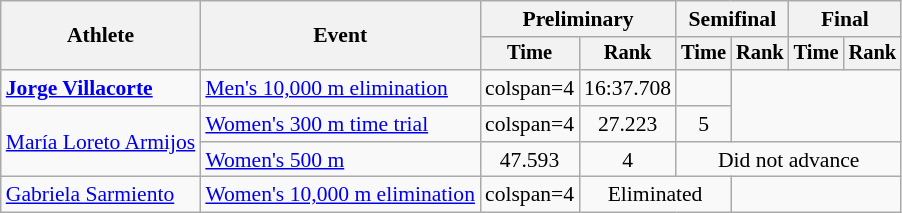<table class=wikitable style=font-size:90%;text-align:center>
<tr>
<th rowspan=2>Athlete</th>
<th rowspan=2>Event</th>
<th colspan=2>Preliminary</th>
<th colspan=2>Semifinal</th>
<th colspan=2>Final</th>
</tr>
<tr style=font-size:95%>
<th>Time</th>
<th>Rank</th>
<th>Time</th>
<th>Rank</th>
<th>Time</th>
<th>Rank</th>
</tr>
<tr>
<td style="text-align:left"><strong><a href='#'>Jorge Villacorte</a></strong></td>
<td style="text-align:left"><a href='#'>Men's 10,000 m elimination</a></td>
<td>colspan=4 </td>
<td>16:37.708</td>
<td></td>
</tr>
<tr>
<td style="text-align:left" rowspan=2><a href='#'>María Loreto Armijos</a></td>
<td style="text-align:left"><a href='#'>Women's 300 m time trial</a></td>
<td>colspan=4 </td>
<td>27.223</td>
<td>5</td>
</tr>
<tr>
<td style="text-align:left"><a href='#'>Women's 500 m</a></td>
<td>47.593</td>
<td>4</td>
<td colspan=4>Did not advance</td>
</tr>
<tr>
<td style="text-align:left"><a href='#'>Gabriela Sarmiento</a></td>
<td style="text-align:left"><a href='#'>Women's 10,000 m elimination</a></td>
<td>colspan=4 </td>
<td colspan=2>Eliminated</td>
</tr>
</table>
